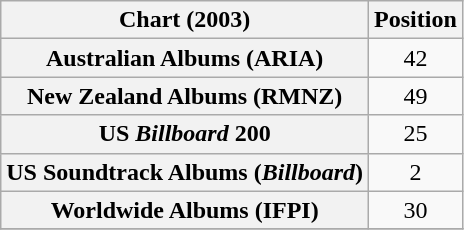<table class="wikitable sortable plainrowheaders" style="text-align:center">
<tr>
<th scope="col">Chart (2003)</th>
<th scope="col">Position</th>
</tr>
<tr>
<th scope="row">Australian Albums (ARIA)</th>
<td>42</td>
</tr>
<tr>
<th scope="row">New Zealand Albums (RMNZ)</th>
<td>49</td>
</tr>
<tr>
<th scope="row">US <em>Billboard</em> 200</th>
<td>25</td>
</tr>
<tr>
<th scope="row">US Soundtrack Albums (<em>Billboard</em>)</th>
<td>2</td>
</tr>
<tr>
<th scope="row">Worldwide Albums (IFPI)</th>
<td>30</td>
</tr>
<tr>
</tr>
</table>
